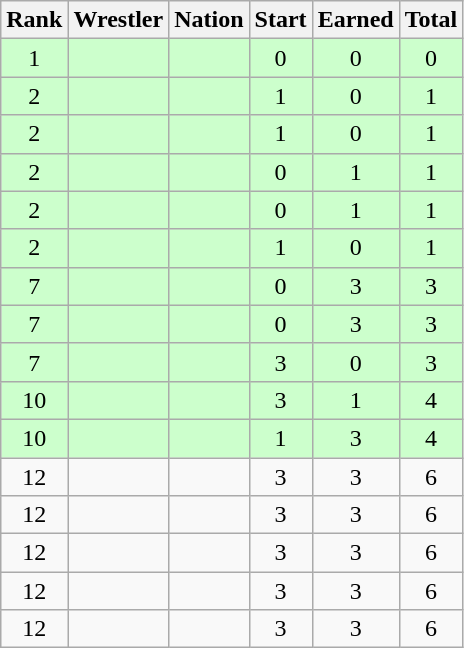<table class="wikitable sortable" style="text-align:center;">
<tr>
<th>Rank</th>
<th>Wrestler</th>
<th>Nation</th>
<th>Start</th>
<th>Earned</th>
<th>Total</th>
</tr>
<tr style="background:#cfc;">
<td>1</td>
<td align=left></td>
<td align=left></td>
<td>0</td>
<td>0</td>
<td>0</td>
</tr>
<tr style="background:#cfc;">
<td>2</td>
<td align=left></td>
<td align=left></td>
<td>1</td>
<td>0</td>
<td>1</td>
</tr>
<tr style="background:#cfc;">
<td>2</td>
<td align=left></td>
<td align=left></td>
<td>1</td>
<td>0</td>
<td>1</td>
</tr>
<tr style="background:#cfc;">
<td>2</td>
<td align=left></td>
<td align=left></td>
<td>0</td>
<td>1</td>
<td>1</td>
</tr>
<tr style="background:#cfc;">
<td>2</td>
<td align=left></td>
<td align=left></td>
<td>0</td>
<td>1</td>
<td>1</td>
</tr>
<tr style="background:#cfc;">
<td>2</td>
<td align=left></td>
<td align=left></td>
<td>1</td>
<td>0</td>
<td>1</td>
</tr>
<tr style="background:#cfc;">
<td>7</td>
<td align=left></td>
<td align=left></td>
<td>0</td>
<td>3</td>
<td>3</td>
</tr>
<tr style="background:#cfc;">
<td>7</td>
<td align=left></td>
<td align=left></td>
<td>0</td>
<td>3</td>
<td>3</td>
</tr>
<tr style="background:#cfc;">
<td>7</td>
<td align=left></td>
<td align=left></td>
<td>3</td>
<td>0</td>
<td>3</td>
</tr>
<tr style="background:#cfc;">
<td>10</td>
<td align=left></td>
<td align=left></td>
<td>3</td>
<td>1</td>
<td>4</td>
</tr>
<tr style="background:#cfc;">
<td>10</td>
<td align=left></td>
<td align=left></td>
<td>1</td>
<td>3</td>
<td>4</td>
</tr>
<tr>
<td>12</td>
<td align=left></td>
<td align=left></td>
<td>3</td>
<td>3</td>
<td>6</td>
</tr>
<tr>
<td>12</td>
<td align=left></td>
<td align=left></td>
<td>3</td>
<td>3</td>
<td>6</td>
</tr>
<tr>
<td>12</td>
<td align=left></td>
<td align=left></td>
<td>3</td>
<td>3</td>
<td>6</td>
</tr>
<tr>
<td>12</td>
<td align=left></td>
<td align=left></td>
<td>3</td>
<td>3</td>
<td>6</td>
</tr>
<tr>
<td>12</td>
<td align=left></td>
<td align=left></td>
<td>3</td>
<td>3</td>
<td>6</td>
</tr>
</table>
